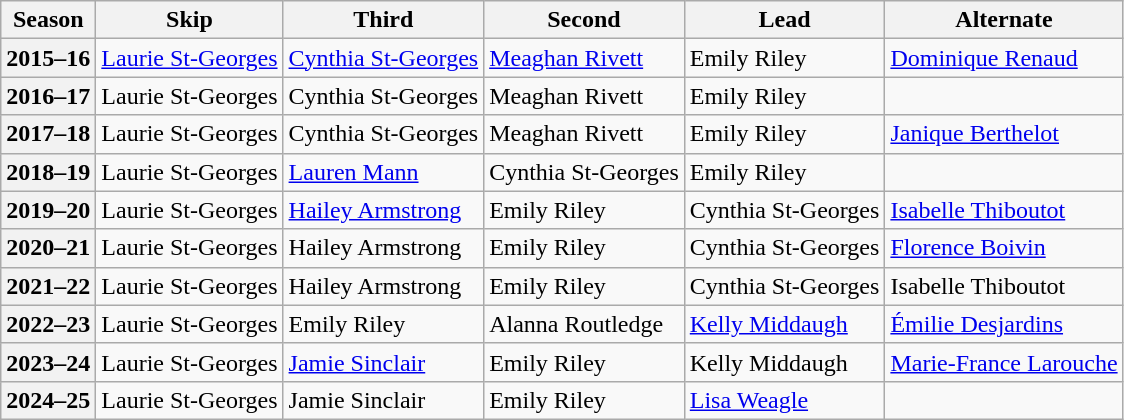<table class="wikitable">
<tr>
<th scope="col">Season</th>
<th scope="col">Skip</th>
<th scope="col">Third</th>
<th scope="col">Second</th>
<th scope="col">Lead</th>
<th scope="col">Alternate</th>
</tr>
<tr>
<th scope="row">2015–16</th>
<td><a href='#'>Laurie St-Georges</a></td>
<td><a href='#'>Cynthia St-Georges</a></td>
<td><a href='#'>Meaghan Rivett</a></td>
<td>Emily Riley</td>
<td><a href='#'>Dominique Renaud</a></td>
</tr>
<tr>
<th scope="row">2016–17</th>
<td>Laurie St-Georges</td>
<td>Cynthia St-Georges</td>
<td>Meaghan Rivett</td>
<td>Emily Riley</td>
<td></td>
</tr>
<tr>
<th scope="row">2017–18</th>
<td>Laurie St-Georges</td>
<td>Cynthia St-Georges</td>
<td>Meaghan Rivett</td>
<td>Emily Riley</td>
<td><a href='#'>Janique Berthelot</a></td>
</tr>
<tr>
<th scope="row">2018–19</th>
<td>Laurie St-Georges</td>
<td><a href='#'>Lauren Mann</a></td>
<td>Cynthia St-Georges</td>
<td>Emily Riley</td>
<td></td>
</tr>
<tr>
<th scope="row">2019–20</th>
<td>Laurie St-Georges</td>
<td><a href='#'>Hailey Armstrong</a></td>
<td>Emily Riley</td>
<td>Cynthia St-Georges</td>
<td><a href='#'>Isabelle Thiboutot</a></td>
</tr>
<tr>
<th scope="row">2020–21</th>
<td>Laurie St-Georges</td>
<td>Hailey Armstrong</td>
<td>Emily Riley</td>
<td>Cynthia St-Georges</td>
<td><a href='#'>Florence Boivin</a></td>
</tr>
<tr>
<th scope="row">2021–22</th>
<td>Laurie St-Georges</td>
<td>Hailey Armstrong</td>
<td>Emily Riley</td>
<td>Cynthia St-Georges</td>
<td>Isabelle Thiboutot</td>
</tr>
<tr>
<th scope="row">2022–23</th>
<td>Laurie St-Georges</td>
<td>Emily Riley</td>
<td>Alanna Routledge</td>
<td><a href='#'>Kelly Middaugh</a></td>
<td><a href='#'>Émilie Desjardins</a></td>
</tr>
<tr>
<th scope="row">2023–24</th>
<td>Laurie St-Georges</td>
<td><a href='#'>Jamie Sinclair</a></td>
<td>Emily Riley</td>
<td>Kelly Middaugh</td>
<td><a href='#'>Marie-France Larouche</a></td>
</tr>
<tr>
<th scope="row">2024–25</th>
<td>Laurie St-Georges</td>
<td>Jamie Sinclair</td>
<td>Emily Riley</td>
<td><a href='#'>Lisa Weagle</a></td>
<td></td>
</tr>
</table>
